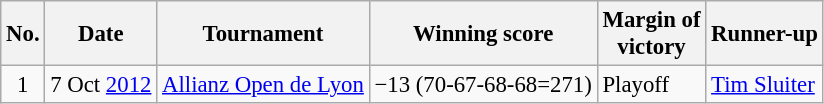<table class="wikitable" style="font-size:95%;">
<tr>
<th>No.</th>
<th>Date</th>
<th>Tournament</th>
<th>Winning score</th>
<th>Margin of<br>victory</th>
<th>Runner-up</th>
</tr>
<tr>
<td align=center>1</td>
<td align=right>7 Oct <a href='#'>2012</a></td>
<td><a href='#'>Allianz Open de Lyon</a></td>
<td>−13 (70-67-68-68=271)</td>
<td>Playoff</td>
<td> <a href='#'>Tim Sluiter</a></td>
</tr>
</table>
